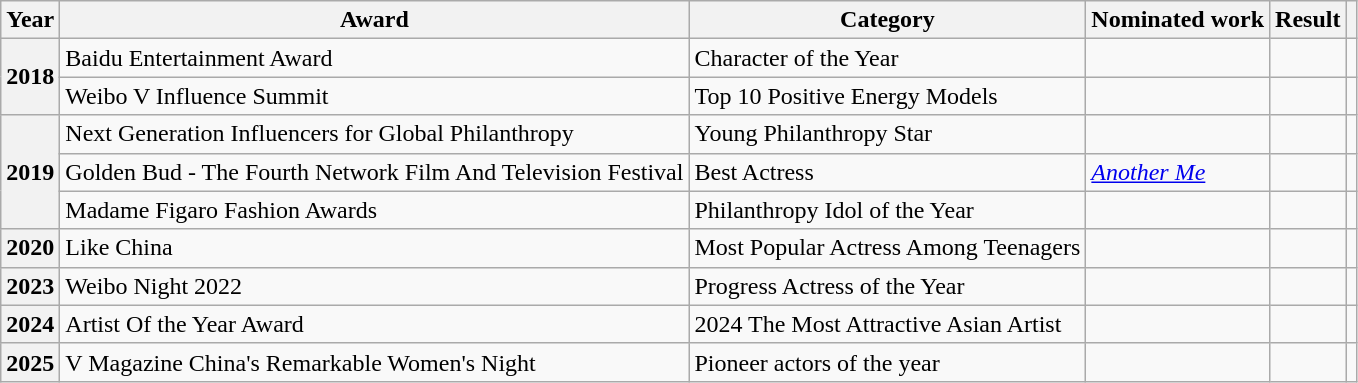<table class="wikitable plainrowheaders">
<tr>
<th scope="col">Year</th>
<th scope="col">Award</th>
<th scope="col">Category</th>
<th scope="col">Nominated work</th>
<th scope="col">Result</th>
<th scope="col" class="unsortable"></th>
</tr>
<tr>
<th scope="row" rowspan="2">2018</th>
<td>Baidu Entertainment Award</td>
<td>Character of the Year</td>
<td></td>
<td></td>
<td></td>
</tr>
<tr>
<td>Weibo V Influence Summit</td>
<td>Top 10 Positive Energy Models</td>
<td></td>
<td></td>
<td></td>
</tr>
<tr>
<th scope="row" rowspan="3">2019</th>
<td>Next Generation Influencers for Global Philanthropy</td>
<td>Young Philanthropy Star</td>
<td></td>
<td></td>
<td></td>
</tr>
<tr>
<td>Golden Bud - The Fourth Network Film And Television Festival</td>
<td>Best Actress</td>
<td><em><a href='#'>Another Me</a></em></td>
<td></td>
<td></td>
</tr>
<tr>
<td>Madame Figaro Fashion Awards</td>
<td>Philanthropy Idol of the Year</td>
<td></td>
<td></td>
<td></td>
</tr>
<tr>
<th scope="row">2020</th>
<td>Like China</td>
<td>Most Popular Actress Among Teenagers</td>
<td></td>
<td></td>
<td></td>
</tr>
<tr>
<th scope="row">2023</th>
<td>Weibo Night 2022</td>
<td>Progress Actress of the Year</td>
<td></td>
<td></td>
<td></td>
</tr>
<tr>
<th scope="row">2024</th>
<td>Artist Of the Year Award</td>
<td>2024 The Most Attractive Asian Artist</td>
<td></td>
<td></td>
<td></td>
</tr>
<tr>
<th scope="row">2025</th>
<td>V Magazine China's Remarkable Women's Night</td>
<td>Pioneer actors of the year</td>
<td></td>
<td></td>
<td></td>
</tr>
</table>
